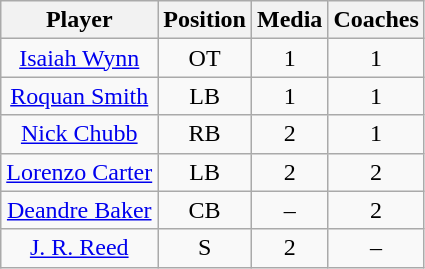<table class="wikitable sortable sortable" style="text-align: center">
<tr align=center>
<th style=>Player</th>
<th style=>Position</th>
<th style=>Media</th>
<th style=>Coaches</th>
</tr>
<tr>
<td><a href='#'>Isaiah Wynn</a></td>
<td>OT</td>
<td>1</td>
<td>1</td>
</tr>
<tr>
<td><a href='#'>Roquan Smith</a></td>
<td>LB</td>
<td>1</td>
<td>1</td>
</tr>
<tr>
<td><a href='#'>Nick Chubb</a></td>
<td>RB</td>
<td>2</td>
<td>1</td>
</tr>
<tr>
<td><a href='#'>Lorenzo Carter</a></td>
<td>LB</td>
<td>2</td>
<td>2</td>
</tr>
<tr>
<td><a href='#'>Deandre Baker</a></td>
<td>CB</td>
<td>–</td>
<td>2</td>
</tr>
<tr>
<td><a href='#'>J. R. Reed</a></td>
<td>S</td>
<td>2</td>
<td>–</td>
</tr>
</table>
